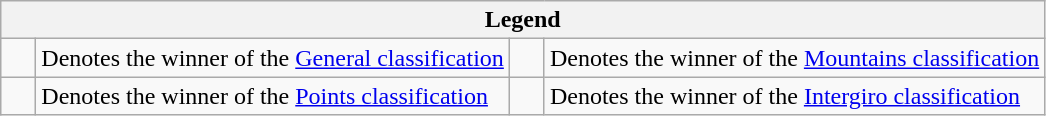<table class="wikitable">
<tr>
<th colspan=4>Legend</th>
</tr>
<tr>
<td>    </td>
<td>Denotes the winner of the <a href='#'>General classification</a></td>
<td>    </td>
<td>Denotes the winner of the <a href='#'>Mountains classification</a></td>
</tr>
<tr>
<td>    </td>
<td>Denotes the winner of the <a href='#'>Points classification</a></td>
<td>    </td>
<td>Denotes the winner of the <a href='#'>Intergiro classification</a></td>
</tr>
</table>
